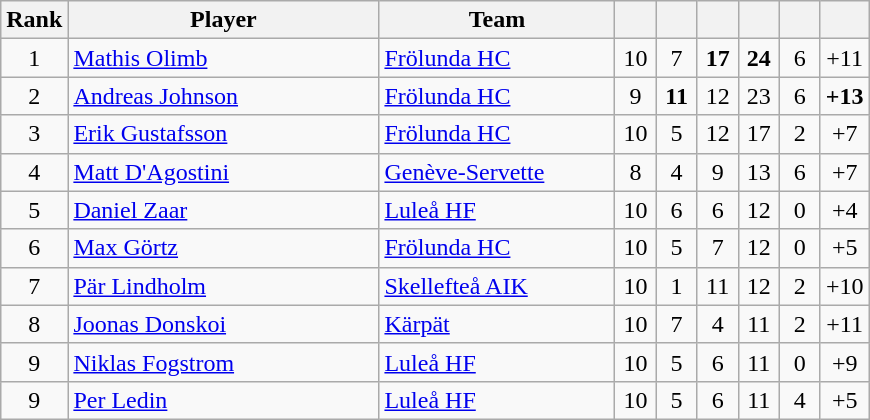<table class="wikitable sortable">
<tr>
<th width="20">Rank</th>
<th width="200">Player</th>
<th width="150">Team</th>
<th width="20"></th>
<th width="20"></th>
<th width="20"></th>
<th width="20"></th>
<th width="20"></th>
<th width="25"></th>
</tr>
<tr align=center>
<td>1</td>
<td align=left> <a href='#'>Mathis Olimb</a></td>
<td align=left> <a href='#'>Frölunda HC</a></td>
<td>10</td>
<td>7</td>
<td><strong>17</strong></td>
<td><strong>24</strong></td>
<td>6</td>
<td>+11</td>
</tr>
<tr align=center>
<td>2</td>
<td align=left> <a href='#'>Andreas Johnson</a></td>
<td align=left> <a href='#'>Frölunda HC</a></td>
<td>9</td>
<td><strong>11</strong></td>
<td>12</td>
<td>23</td>
<td>6</td>
<td><strong>+13</strong></td>
</tr>
<tr align=center>
<td>3</td>
<td align=left> <a href='#'>Erik Gustafsson</a></td>
<td align=left> <a href='#'>Frölunda HC</a></td>
<td>10</td>
<td>5</td>
<td>12</td>
<td>17</td>
<td>2</td>
<td>+7</td>
</tr>
<tr align=center>
<td>4</td>
<td align=left> <a href='#'>Matt D'Agostini</a></td>
<td align=left> <a href='#'>Genève-Servette</a></td>
<td>8</td>
<td>4</td>
<td>9</td>
<td>13</td>
<td>6</td>
<td>+7</td>
</tr>
<tr align=center>
<td>5</td>
<td align=left> <a href='#'>Daniel Zaar</a></td>
<td align=left> <a href='#'>Luleå HF</a></td>
<td>10</td>
<td>6</td>
<td>6</td>
<td>12</td>
<td>0</td>
<td>+4</td>
</tr>
<tr align=center>
<td>6</td>
<td align=left> <a href='#'>Max Görtz</a></td>
<td align=left> <a href='#'>Frölunda HC</a></td>
<td>10</td>
<td>5</td>
<td>7</td>
<td>12</td>
<td>0</td>
<td>+5</td>
</tr>
<tr align=center>
<td>7</td>
<td align=left> <a href='#'>Pär Lindholm</a></td>
<td align=left> <a href='#'>Skellefteå AIK</a></td>
<td>10</td>
<td>1</td>
<td>11</td>
<td>12</td>
<td>2</td>
<td>+10</td>
</tr>
<tr align=center>
<td>8</td>
<td align=left> <a href='#'>Joonas Donskoi</a></td>
<td align=left> <a href='#'>Kärpät</a></td>
<td>10</td>
<td>7</td>
<td>4</td>
<td>11</td>
<td>2</td>
<td>+11</td>
</tr>
<tr align=center>
<td>9</td>
<td align=left> <a href='#'>Niklas Fogstrom</a></td>
<td align=left> <a href='#'>Luleå HF</a></td>
<td>10</td>
<td>5</td>
<td>6</td>
<td>11</td>
<td>0</td>
<td>+9</td>
</tr>
<tr align=center>
<td>9</td>
<td align=left> <a href='#'>Per Ledin</a></td>
<td align=left> <a href='#'>Luleå HF</a></td>
<td>10</td>
<td>5</td>
<td>6</td>
<td>11</td>
<td>4</td>
<td>+5</td>
</tr>
</table>
